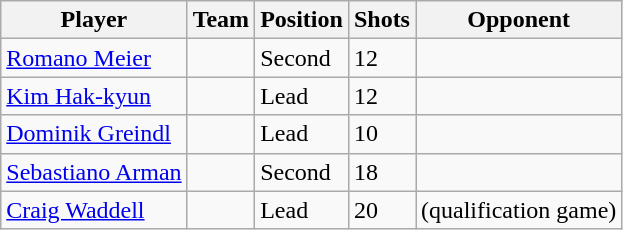<table class="wikitable sortable">
<tr>
<th>Player</th>
<th>Team</th>
<th>Position</th>
<th>Shots</th>
<th>Opponent</th>
</tr>
<tr>
<td><a href='#'>Romano Meier</a></td>
<td></td>
<td data-sort-value="2">Second</td>
<td>12</td>
<td></td>
</tr>
<tr>
<td><a href='#'>Kim Hak-kyun</a></td>
<td></td>
<td data-sort-value="1">Lead</td>
<td>12</td>
<td></td>
</tr>
<tr>
<td><a href='#'>Dominik Greindl</a></td>
<td></td>
<td data-sort-value="1">Lead</td>
<td>10</td>
<td></td>
</tr>
<tr>
<td><a href='#'>Sebastiano Arman</a></td>
<td></td>
<td data-sort-value="2">Second</td>
<td>18</td>
<td></td>
</tr>
<tr>
<td><a href='#'>Craig Waddell</a></td>
<td></td>
<td data-sort-value="1">Lead</td>
<td>20</td>
<td> (qualification game)</td>
</tr>
</table>
